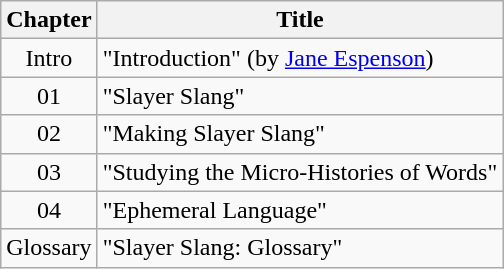<table class="wikitable">
<tr>
<th>Chapter</th>
<th>Title</th>
</tr>
<tr>
<td style="text-align:center;">Intro</td>
<td>"Introduction" (by <a href='#'>Jane Espenson</a>)</td>
</tr>
<tr>
<td style="text-align:center;">01</td>
<td>"Slayer Slang"</td>
</tr>
<tr>
<td style="text-align:center;">02</td>
<td>"Making Slayer Slang"</td>
</tr>
<tr>
<td style="text-align:center;">03</td>
<td>"Studying the Micro-Histories of Words"</td>
</tr>
<tr>
<td style="text-align:center;">04</td>
<td>"Ephemeral Language"</td>
</tr>
<tr>
<td style="text-align:center;">Glossary</td>
<td>"Slayer Slang: Glossary"</td>
</tr>
</table>
